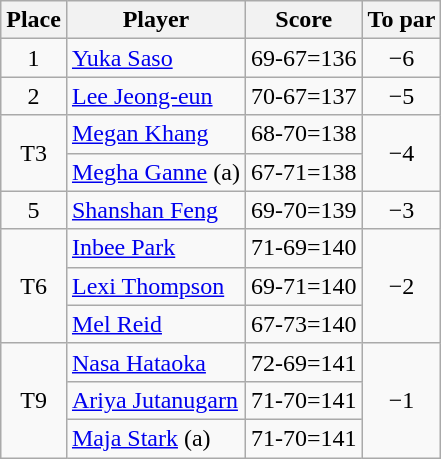<table class="wikitable">
<tr>
<th>Place</th>
<th>Player</th>
<th>Score</th>
<th>To par</th>
</tr>
<tr>
<td align=center>1</td>
<td> <a href='#'>Yuka Saso</a></td>
<td>69-67=136</td>
<td align=center>−6</td>
</tr>
<tr>
<td align=center>2</td>
<td> <a href='#'>Lee Jeong-eun</a></td>
<td>70-67=137</td>
<td align=center>−5</td>
</tr>
<tr>
<td align=center rowspan=2>T3</td>
<td> <a href='#'>Megan Khang</a></td>
<td align=center>68-70=138</td>
<td align=center rowspan=2>−4</td>
</tr>
<tr>
<td> <a href='#'>Megha Ganne</a> (a)</td>
<td align=center>67-71=138</td>
</tr>
<tr>
<td align=center>5</td>
<td> <a href='#'>Shanshan Feng</a></td>
<td>69-70=139</td>
<td align=center>−3</td>
</tr>
<tr>
<td align=center rowspan=3>T6</td>
<td> <a href='#'>Inbee Park</a></td>
<td align=center>71-69=140</td>
<td align=center rowspan=3>−2</td>
</tr>
<tr>
<td> <a href='#'>Lexi Thompson</a></td>
<td align=center>69-71=140</td>
</tr>
<tr>
<td> <a href='#'>Mel Reid</a></td>
<td align=center>67-73=140</td>
</tr>
<tr>
<td align=center rowspan=3>T9</td>
<td> <a href='#'>Nasa Hataoka</a></td>
<td align=center>72-69=141</td>
<td align=center rowspan=3>−1</td>
</tr>
<tr>
<td> <a href='#'>Ariya Jutanugarn</a></td>
<td align=center>71-70=141</td>
</tr>
<tr>
<td> <a href='#'>Maja Stark</a> (a)</td>
<td align=center>71-70=141</td>
</tr>
</table>
